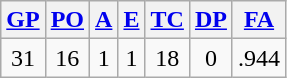<table class="wikitable">
<tr>
<th><a href='#'>GP</a></th>
<th><a href='#'>PO</a></th>
<th><a href='#'>A</a></th>
<th><a href='#'>E</a></th>
<th><a href='#'>TC</a></th>
<th><a href='#'>DP</a></th>
<th><a href='#'>FA</a></th>
</tr>
<tr align = center>
<td>31</td>
<td>16</td>
<td>1</td>
<td>1</td>
<td>18</td>
<td>0</td>
<td>.944</td>
</tr>
</table>
